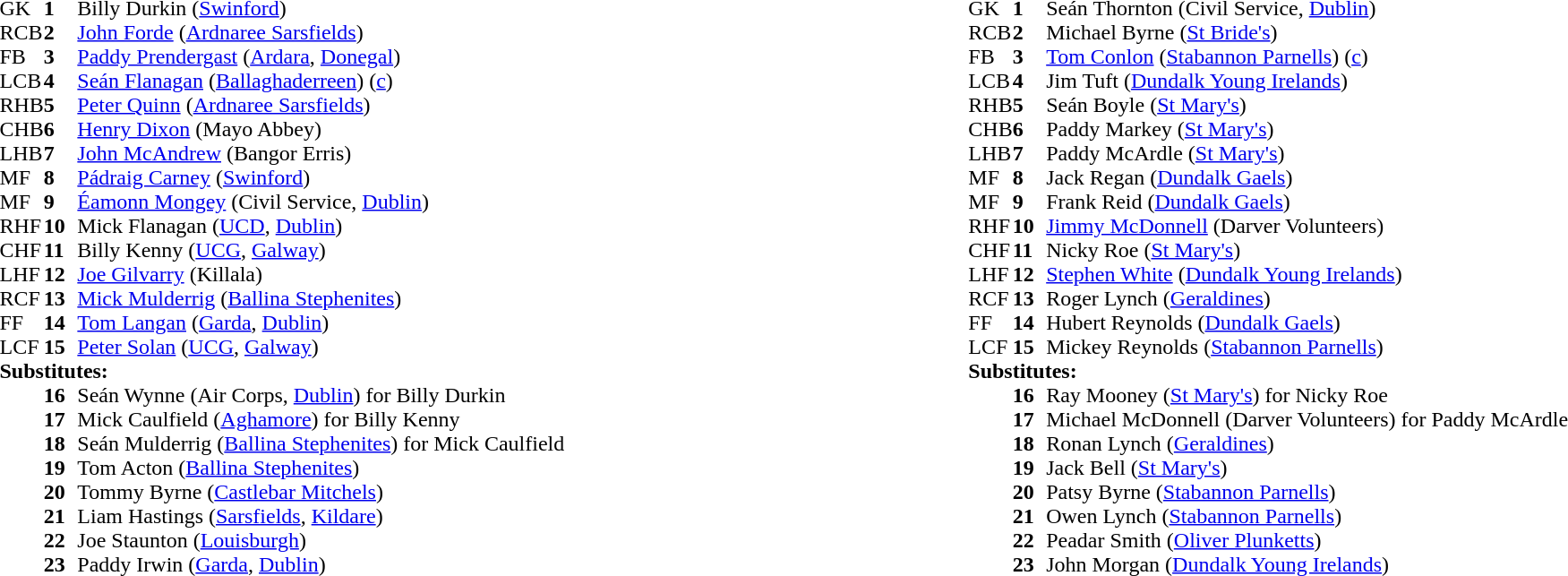<table style="width:100%;">
<tr>
<td style="vertical-align:top; width:50%"><br><table cellspacing="0" cellpadding="0">
<tr>
<th width="25"></th>
<th width="25"></th>
</tr>
<tr>
<td>GK</td>
<td><strong>1</strong></td>
<td>Billy Durkin (<a href='#'>Swinford</a>)</td>
</tr>
<tr>
<td>RCB</td>
<td><strong>2</strong></td>
<td><a href='#'>John Forde</a> (<a href='#'>Ardnaree Sarsfields</a>)</td>
</tr>
<tr>
<td>FB</td>
<td><strong>3</strong></td>
<td><a href='#'>Paddy Prendergast</a> (<a href='#'>Ardara</a>, <a href='#'>Donegal</a>)</td>
</tr>
<tr>
<td>LCB</td>
<td><strong>4</strong></td>
<td><a href='#'>Seán Flanagan</a> (<a href='#'>Ballaghaderreen</a>) (<a href='#'>c</a>)</td>
</tr>
<tr>
<td>RHB</td>
<td><strong>5</strong></td>
<td><a href='#'>Peter Quinn</a> (<a href='#'>Ardnaree Sarsfields</a>)</td>
</tr>
<tr>
<td>CHB</td>
<td><strong>6</strong></td>
<td><a href='#'>Henry Dixon</a> (Mayo Abbey)</td>
</tr>
<tr>
<td>LHB</td>
<td><strong>7</strong></td>
<td><a href='#'>John McAndrew</a> (Bangor Erris)</td>
</tr>
<tr>
<td>MF</td>
<td><strong>8</strong></td>
<td><a href='#'>Pádraig Carney</a> (<a href='#'>Swinford</a>)</td>
</tr>
<tr>
<td>MF</td>
<td><strong>9</strong></td>
<td><a href='#'>Éamonn Mongey</a> (Civil Service, <a href='#'>Dublin</a>)</td>
</tr>
<tr>
<td>RHF</td>
<td><strong>10</strong></td>
<td>Mick Flanagan (<a href='#'>UCD</a>, <a href='#'>Dublin</a>)</td>
</tr>
<tr>
<td>CHF</td>
<td><strong>11</strong></td>
<td>Billy Kenny (<a href='#'>UCG</a>, <a href='#'>Galway</a>)</td>
</tr>
<tr>
<td>LHF</td>
<td><strong>12</strong></td>
<td><a href='#'>Joe Gilvarry</a> (Killala)</td>
</tr>
<tr>
<td>RCF</td>
<td><strong>13</strong></td>
<td><a href='#'>Mick Mulderrig</a> (<a href='#'>Ballina Stephenites</a>)</td>
</tr>
<tr>
<td>FF</td>
<td><strong>14</strong></td>
<td><a href='#'>Tom Langan</a> (<a href='#'>Garda</a>, <a href='#'>Dublin</a>)</td>
</tr>
<tr>
<td>LCF</td>
<td><strong>15</strong></td>
<td><a href='#'>Peter Solan</a> (<a href='#'>UCG</a>, <a href='#'>Galway</a>)</td>
</tr>
<tr>
<td colspan=3><strong>Substitutes:</strong></td>
</tr>
<tr>
<td></td>
<td><strong>16</strong></td>
<td>Seán Wynne (Air Corps, <a href='#'>Dublin</a>) for Billy Durkin</td>
</tr>
<tr>
<td></td>
<td><strong>17</strong></td>
<td>Mick Caulfield (<a href='#'>Aghamore</a>) for Billy Kenny</td>
</tr>
<tr>
<td></td>
<td><strong>18</strong></td>
<td>Seán Mulderrig (<a href='#'>Ballina Stephenites</a>) for Mick Caulfield</td>
</tr>
<tr>
<td></td>
<td><strong>19</strong></td>
<td>Tom Acton (<a href='#'>Ballina Stephenites</a>)</td>
</tr>
<tr>
<td></td>
<td><strong>20</strong></td>
<td>Tommy Byrne (<a href='#'>Castlebar Mitchels</a>)</td>
</tr>
<tr>
<td></td>
<td><strong>21</strong></td>
<td>Liam Hastings (<a href='#'>Sarsfields</a>, <a href='#'>Kildare</a>)</td>
</tr>
<tr>
<td></td>
<td><strong>22</strong></td>
<td>Joe Staunton (<a href='#'>Louisburgh</a>)</td>
</tr>
<tr>
<td></td>
<td><strong>23</strong></td>
<td>Paddy Irwin (<a href='#'>Garda</a>, <a href='#'>Dublin</a>)</td>
</tr>
<tr>
</tr>
</table>
</td>
<td style="vertical-align:top; width:50%"><br><table cellspacing="0" cellpadding="0" style="margin:auto">
<tr>
<th width="25"></th>
<th width="25"></th>
</tr>
<tr>
<td>GK</td>
<td><strong>1</strong></td>
<td>Seán Thornton (Civil Service, <a href='#'>Dublin</a>)</td>
</tr>
<tr>
<td>RCB</td>
<td><strong>2</strong></td>
<td>Michael Byrne (<a href='#'>St Bride's</a>)</td>
</tr>
<tr>
<td>FB</td>
<td><strong>3</strong></td>
<td><a href='#'>Tom Conlon</a> (<a href='#'>Stabannon Parnells</a>) (<a href='#'>c</a>)</td>
</tr>
<tr>
<td>LCB</td>
<td><strong>4</strong></td>
<td>Jim Tuft (<a href='#'>Dundalk Young Irelands</a>)</td>
</tr>
<tr>
<td>RHB</td>
<td><strong>5</strong></td>
<td>Seán Boyle (<a href='#'>St Mary's</a>)</td>
</tr>
<tr>
<td>CHB</td>
<td><strong>6</strong></td>
<td>Paddy Markey (<a href='#'>St Mary's</a>)</td>
</tr>
<tr>
<td>LHB</td>
<td><strong>7</strong></td>
<td>Paddy McArdle (<a href='#'>St Mary's</a>)</td>
</tr>
<tr>
<td>MF</td>
<td><strong>8</strong></td>
<td>Jack Regan (<a href='#'>Dundalk Gaels</a>)</td>
</tr>
<tr>
<td>MF</td>
<td><strong>9</strong></td>
<td>Frank Reid (<a href='#'>Dundalk Gaels</a>)</td>
</tr>
<tr>
<td>RHF</td>
<td><strong>10</strong></td>
<td><a href='#'>Jimmy McDonnell</a> (Darver Volunteers)</td>
</tr>
<tr>
<td>CHF</td>
<td><strong>11</strong></td>
<td>Nicky Roe (<a href='#'>St Mary's</a>)</td>
</tr>
<tr>
<td>LHF</td>
<td><strong>12</strong></td>
<td><a href='#'>Stephen White</a> (<a href='#'>Dundalk Young Irelands</a>)</td>
</tr>
<tr>
<td>RCF</td>
<td><strong>13</strong></td>
<td>Roger Lynch (<a href='#'>Geraldines</a>)</td>
</tr>
<tr>
<td>FF</td>
<td><strong>14</strong></td>
<td>Hubert Reynolds (<a href='#'>Dundalk Gaels</a>)</td>
</tr>
<tr>
<td>LCF</td>
<td><strong>15</strong></td>
<td>Mickey Reynolds (<a href='#'>Stabannon Parnells</a>)</td>
</tr>
<tr>
<td colspan=3><strong>Substitutes:</strong></td>
</tr>
<tr>
<td></td>
<td><strong>16</strong></td>
<td>Ray Mooney (<a href='#'>St Mary's</a>) for Nicky Roe</td>
</tr>
<tr>
<td></td>
<td><strong>17</strong></td>
<td>Michael McDonnell (Darver Volunteers) for Paddy McArdle</td>
</tr>
<tr>
<td></td>
<td><strong>18</strong></td>
<td>Ronan Lynch (<a href='#'>Geraldines</a>)</td>
</tr>
<tr>
<td></td>
<td><strong>19</strong></td>
<td>Jack Bell (<a href='#'>St Mary's</a>)</td>
</tr>
<tr>
<td></td>
<td><strong>20</strong></td>
<td>Patsy Byrne (<a href='#'>Stabannon Parnells</a>)</td>
</tr>
<tr>
<td></td>
<td><strong>21</strong></td>
<td>Owen Lynch (<a href='#'>Stabannon Parnells</a>)</td>
</tr>
<tr>
<td></td>
<td><strong>22</strong></td>
<td>Peadar Smith (<a href='#'>Oliver Plunketts</a>)</td>
</tr>
<tr>
<td></td>
<td><strong>23</strong></td>
<td>John Morgan (<a href='#'>Dundalk Young Irelands</a>)</td>
</tr>
<tr>
</tr>
</table>
</td>
</tr>
<tr>
</tr>
</table>
